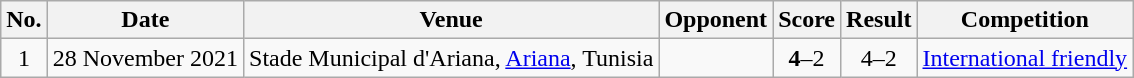<table class="wikitable sortable">
<tr>
<th scope="col">No.</th>
<th scope="col">Date</th>
<th scope="col">Venue</th>
<th scope="col">Opponent</th>
<th scope="col">Score</th>
<th scope="col">Result</th>
<th scope="col">Competition</th>
</tr>
<tr>
<td align="center">1</td>
<td>28 November 2021</td>
<td>Stade Municipal d'Ariana, <a href='#'>Ariana</a>, Tunisia</td>
<td></td>
<td align="center"><strong>4</strong>–2</td>
<td align="center">4–2</td>
<td><a href='#'>International friendly</a></td>
</tr>
</table>
